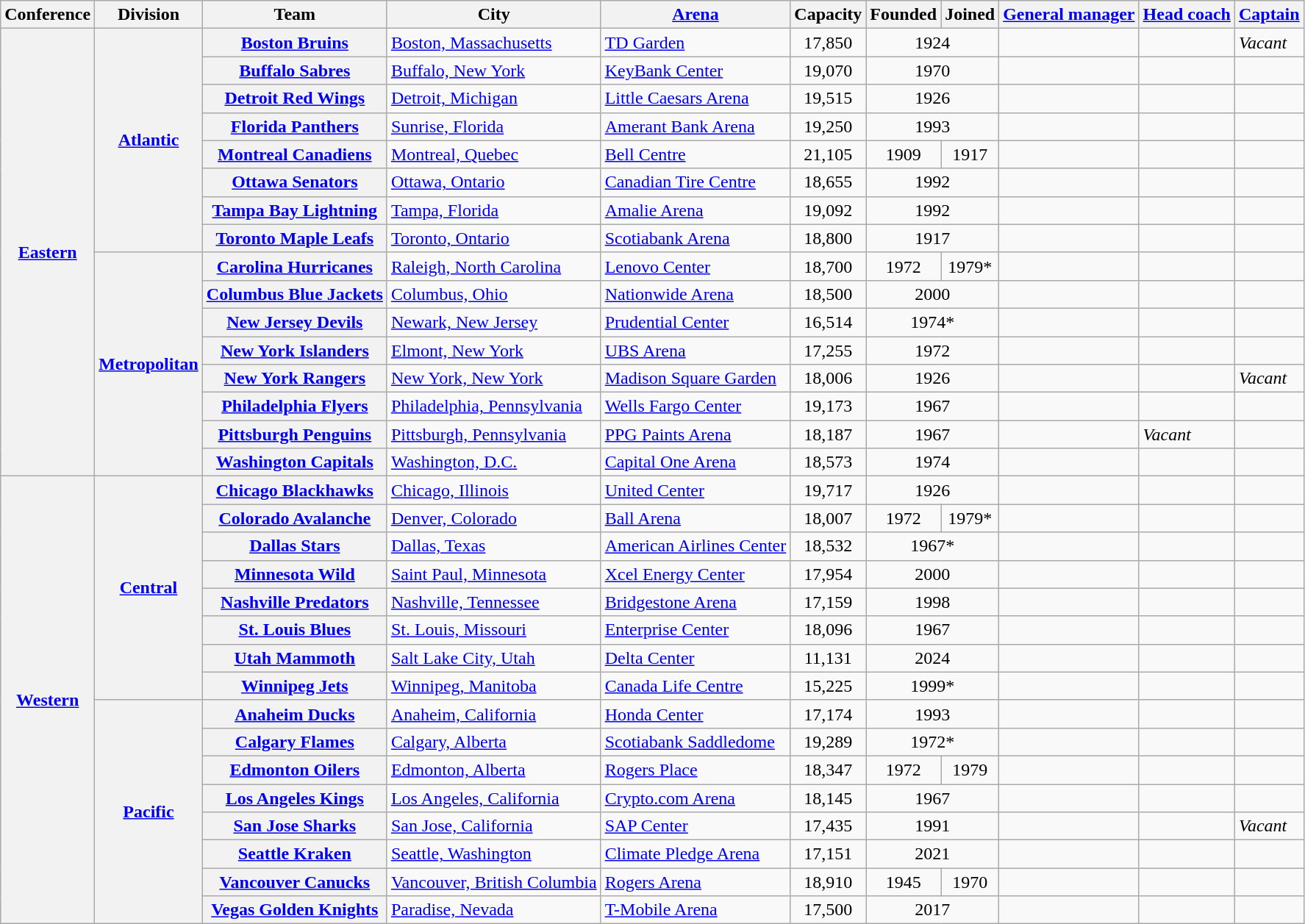<table class="wikitable sortable plainrowheaders" style="text-align:left">
<tr>
<th scope="col" align="center">Conference</th>
<th scope="col" align="center">Division</th>
<th scope="col" align="center">Team</th>
<th scope="col" align="center">City</th>
<th scope="col" align="center"><a href='#'>Arena</a></th>
<th scope="col" align="center">Capacity</th>
<th scope="col" align="center">Founded</th>
<th scope="col" align="center">Joined</th>
<th scope="col" align="center"><a href='#'>General manager</a></th>
<th scope="col" align="center"><a href='#'>Head coach</a></th>
<th scope="col" align="center"><a href='#'>Captain</a></th>
</tr>
<tr>
<th rowspan="16"><a href='#'>Eastern</a></th>
<th rowspan="8"><a href='#'>Atlantic</a></th>
<th scope="row"><a href='#'>Boston Bruins</a></th>
<td><a href='#'>Boston, Massachusetts</a></td>
<td><a href='#'>TD Garden</a></td>
<td align=center>17,850</td>
<td colspan="2" style="text-align:center;">1924</td>
<td></td>
<td></td>
<td data-sort-value="zzz"><em>Vacant</em></td>
</tr>
<tr>
<th scope="row"><a href='#'>Buffalo Sabres</a></th>
<td><a href='#'>Buffalo, New York</a></td>
<td><a href='#'>KeyBank Center</a></td>
<td align=center>19,070</td>
<td colspan="2" style="text-align:center;">1970</td>
<td></td>
<td></td>
<td></td>
</tr>
<tr>
<th scope="row"><a href='#'>Detroit Red Wings</a></th>
<td><a href='#'>Detroit, Michigan</a></td>
<td><a href='#'>Little Caesars Arena</a></td>
<td align=center>19,515</td>
<td colspan="2" style="text-align:center;">1926</td>
<td></td>
<td></td>
<td></td>
</tr>
<tr>
<th scope="row"><a href='#'>Florida Panthers</a></th>
<td><a href='#'>Sunrise, Florida</a></td>
<td><a href='#'>Amerant Bank Arena</a></td>
<td align=center>19,250</td>
<td colspan="2" style="text-align:center;">1993</td>
<td></td>
<td></td>
<td></td>
</tr>
<tr>
<th scope="row"><a href='#'>Montreal Canadiens</a></th>
<td><a href='#'>Montreal, Quebec</a></td>
<td><a href='#'>Bell Centre</a></td>
<td align=center>21,105</td>
<td align=center>1909</td>
<td align=center>1917</td>
<td></td>
<td></td>
<td></td>
</tr>
<tr>
<th scope="row"><a href='#'>Ottawa Senators</a></th>
<td><a href='#'>Ottawa, Ontario</a></td>
<td><a href='#'>Canadian Tire Centre</a></td>
<td align=center>18,655</td>
<td colspan="2" style="text-align:center;">1992</td>
<td></td>
<td></td>
<td></td>
</tr>
<tr>
<th scope="row"><a href='#'>Tampa Bay Lightning</a></th>
<td><a href='#'>Tampa, Florida</a></td>
<td><a href='#'>Amalie Arena</a></td>
<td align=center>19,092</td>
<td colspan="2" style="text-align:center;">1992</td>
<td></td>
<td></td>
<td></td>
</tr>
<tr>
<th scope="row"><a href='#'>Toronto Maple Leafs</a></th>
<td><a href='#'>Toronto, Ontario</a></td>
<td><a href='#'>Scotiabank Arena</a></td>
<td align=center>18,800</td>
<td colspan="2" style="text-align:center;">1917</td>
<td></td>
<td></td>
<td></td>
</tr>
<tr>
<th rowspan="8"><a href='#'>Metropolitan</a></th>
<th scope="row"><a href='#'>Carolina Hurricanes</a></th>
<td><a href='#'>Raleigh, North Carolina</a></td>
<td><a href='#'>Lenovo Center</a></td>
<td align=center>18,700</td>
<td align=center>1972</td>
<td align=center>1979*</td>
<td></td>
<td></td>
<td></td>
</tr>
<tr>
<th scope="row"><a href='#'>Columbus Blue Jackets</a></th>
<td><a href='#'>Columbus, Ohio</a></td>
<td><a href='#'>Nationwide Arena</a></td>
<td align=center>18,500</td>
<td colspan="2" style="text-align:center;">2000</td>
<td></td>
<td></td>
<td></td>
</tr>
<tr>
<th scope="row"><a href='#'>New Jersey Devils</a></th>
<td><a href='#'>Newark, New Jersey</a></td>
<td><a href='#'>Prudential Center</a></td>
<td align=center>16,514</td>
<td colspan="2" style="text-align:center;">1974*</td>
<td></td>
<td></td>
<td></td>
</tr>
<tr>
<th scope="row"><a href='#'>New York Islanders</a></th>
<td><a href='#'>Elmont, New York</a></td>
<td><a href='#'>UBS Arena</a></td>
<td align=center>17,255</td>
<td colspan="2" style="text-align:center;">1972</td>
<td></td>
<td></td>
<td></td>
</tr>
<tr>
<th scope="row"><a href='#'>New York Rangers</a></th>
<td><a href='#'>New York, New York</a></td>
<td><a href='#'>Madison Square Garden</a></td>
<td align=center>18,006</td>
<td colspan="2" style="text-align:center;">1926</td>
<td></td>
<td></td>
<td data-sort-value="zzz"><em>Vacant</em></td>
</tr>
<tr>
<th scope="row"><a href='#'>Philadelphia Flyers</a></th>
<td><a href='#'>Philadelphia, Pennsylvania</a></td>
<td><a href='#'>Wells Fargo Center</a></td>
<td align=center>19,173</td>
<td colspan="2" style="text-align:center;">1967</td>
<td></td>
<td></td>
<td></td>
</tr>
<tr>
<th scope="row"><a href='#'>Pittsburgh Penguins</a></th>
<td><a href='#'>Pittsburgh, Pennsylvania</a></td>
<td><a href='#'>PPG Paints Arena</a></td>
<td align=center>18,187</td>
<td colspan="2" style="text-align:center;">1967</td>
<td></td>
<td data-sort-value="zzz"><em>Vacant</em></td>
<td></td>
</tr>
<tr>
<th scope="row"><a href='#'>Washington Capitals</a></th>
<td><a href='#'>Washington, D.C.</a></td>
<td><a href='#'>Capital One Arena</a></td>
<td align=center>18,573</td>
<td colspan="2" style="text-align:center;">1974</td>
<td></td>
<td></td>
<td></td>
</tr>
<tr>
<th rowspan="16"><a href='#'>Western</a></th>
<th rowspan="8"><a href='#'>Central</a></th>
<th scope="row"><a href='#'>Chicago Blackhawks</a></th>
<td><a href='#'>Chicago, Illinois</a></td>
<td><a href='#'>United Center</a></td>
<td align=center>19,717</td>
<td colspan="2" style="text-align:center;">1926</td>
<td></td>
<td></td>
<td></td>
</tr>
<tr>
<th scope="row"><a href='#'>Colorado Avalanche</a></th>
<td><a href='#'>Denver, Colorado</a></td>
<td><a href='#'>Ball Arena</a></td>
<td align=center>18,007</td>
<td align=center>1972</td>
<td align=center>1979*</td>
<td></td>
<td></td>
<td></td>
</tr>
<tr>
<th scope="row"><a href='#'>Dallas Stars</a></th>
<td><a href='#'>Dallas, Texas</a></td>
<td><a href='#'>American Airlines Center</a></td>
<td align=center>18,532</td>
<td colspan="2" style="text-align:center;">1967*</td>
<td></td>
<td></td>
<td></td>
</tr>
<tr>
<th scope="row"><a href='#'>Minnesota Wild</a></th>
<td><a href='#'>Saint Paul, Minnesota</a></td>
<td><a href='#'>Xcel Energy Center</a></td>
<td align=center>17,954</td>
<td colspan="2" style="text-align:center;">2000</td>
<td></td>
<td></td>
<td></td>
</tr>
<tr>
<th scope="row"><a href='#'>Nashville Predators</a></th>
<td><a href='#'>Nashville, Tennessee</a></td>
<td><a href='#'>Bridgestone Arena</a></td>
<td align=center>17,159</td>
<td colspan="2" style="text-align:center;">1998</td>
<td></td>
<td></td>
<td></td>
</tr>
<tr>
<th scope="row"><a href='#'>St. Louis Blues</a></th>
<td><a href='#'>St. Louis, Missouri</a></td>
<td><a href='#'>Enterprise Center</a></td>
<td align=center>18,096</td>
<td colspan="2" style="text-align:center;">1967</td>
<td></td>
<td></td>
<td></td>
</tr>
<tr>
<th scope="row"><a href='#'>Utah Mammoth</a></th>
<td><a href='#'>Salt Lake City, Utah</a></td>
<td><a href='#'>Delta Center</a></td>
<td align=center>11,131</td>
<td colspan = "2" style="text-align:center;">2024</td>
<td></td>
<td></td>
<td></td>
</tr>
<tr>
<th scope="row"><a href='#'>Winnipeg Jets</a></th>
<td><a href='#'>Winnipeg, Manitoba</a></td>
<td><a href='#'>Canada Life Centre</a></td>
<td align=center>15,225</td>
<td colspan="2" style="text-align:center;">1999*</td>
<td></td>
<td></td>
<td></td>
</tr>
<tr>
<th rowspan="8"><a href='#'>Pacific</a></th>
<th scope="row"><a href='#'>Anaheim Ducks</a></th>
<td><a href='#'>Anaheim, California</a></td>
<td><a href='#'>Honda Center</a></td>
<td align=center>17,174</td>
<td colspan="2" style="text-align:center;">1993</td>
<td></td>
<td></td>
<td></td>
</tr>
<tr>
<th scope="row"><a href='#'>Calgary Flames</a></th>
<td><a href='#'>Calgary, Alberta</a></td>
<td><a href='#'>Scotiabank Saddledome</a></td>
<td align=center>19,289</td>
<td colspan="2" style="text-align:center;">1972*</td>
<td></td>
<td></td>
<td></td>
</tr>
<tr>
<th scope="row"><a href='#'>Edmonton Oilers</a></th>
<td><a href='#'>Edmonton, Alberta</a></td>
<td><a href='#'>Rogers Place</a></td>
<td align=center>18,347</td>
<td align=center>1972</td>
<td align=center>1979</td>
<td></td>
<td></td>
<td></td>
</tr>
<tr>
<th scope="row"><a href='#'>Los Angeles Kings</a></th>
<td><a href='#'>Los Angeles, California</a></td>
<td><a href='#'>Crypto.com Arena</a></td>
<td align=center>18,145</td>
<td colspan="2" style="text-align:center;">1967</td>
<td></td>
<td></td>
<td></td>
</tr>
<tr>
<th scope="row"><a href='#'>San Jose Sharks</a></th>
<td><a href='#'>San Jose, California</a></td>
<td><a href='#'>SAP Center</a></td>
<td align=center>17,435</td>
<td colspan="2" style="text-align:center;">1991</td>
<td></td>
<td></td>
<td data-sort-value="zzz"><em>Vacant</em></td>
</tr>
<tr>
<th scope="row"><a href='#'>Seattle Kraken</a></th>
<td><a href='#'>Seattle, Washington</a></td>
<td><a href='#'>Climate Pledge Arena</a></td>
<td align=center>17,151</td>
<td colspan = "2" style="text-align:center;">2021</td>
<td></td>
<td></td>
<td></td>
</tr>
<tr>
<th scope="row"><a href='#'>Vancouver Canucks</a></th>
<td><a href='#'>Vancouver, British Columbia</a></td>
<td><a href='#'>Rogers Arena</a></td>
<td align=center>18,910</td>
<td align=center>1945</td>
<td align=center>1970</td>
<td></td>
<td></td>
<td></td>
</tr>
<tr>
<th scope="row"><a href='#'>Vegas Golden Knights</a></th>
<td><a href='#'>Paradise, Nevada</a></td>
<td><a href='#'>T-Mobile Arena</a></td>
<td align=center>17,500</td>
<td colspan="2" style="text-align:center;">2017</td>
<td></td>
<td></td>
<td></td>
</tr>
</table>
